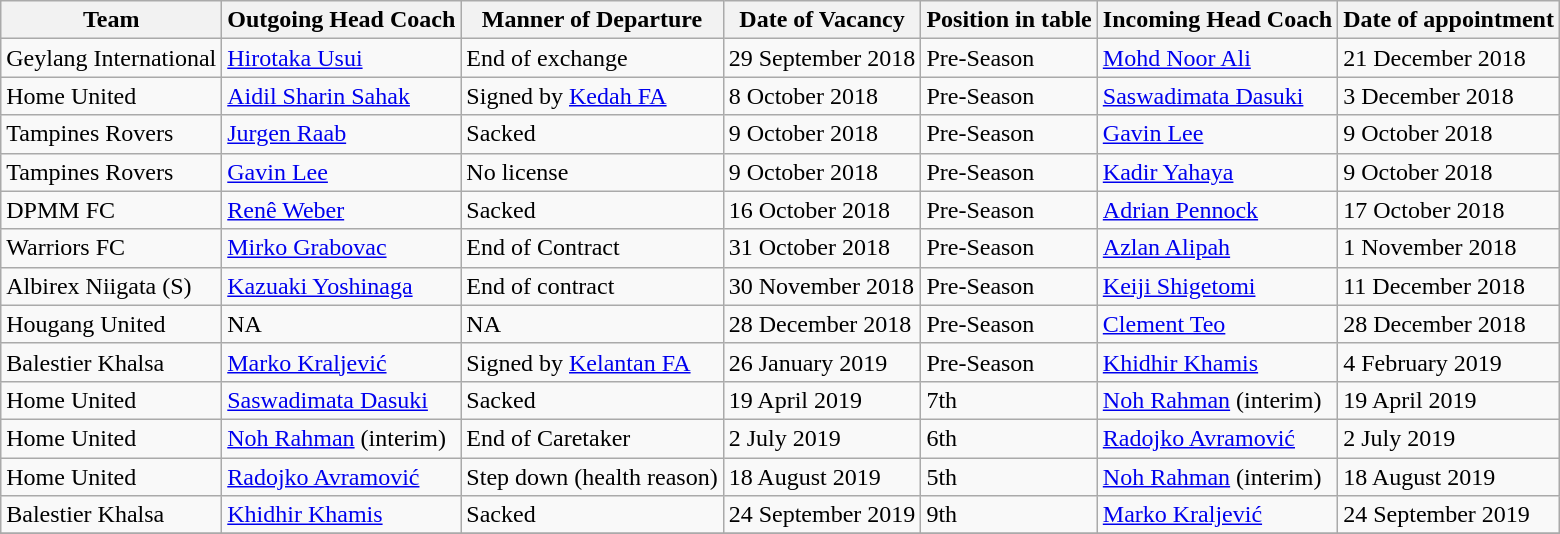<table class="wikitable">
<tr>
<th>Team</th>
<th>Outgoing Head Coach</th>
<th>Manner of Departure</th>
<th>Date of Vacancy</th>
<th>Position in table</th>
<th>Incoming Head Coach</th>
<th>Date of appointment</th>
</tr>
<tr>
<td>Geylang International</td>
<td> <a href='#'>Hirotaka Usui</a></td>
<td>End of exchange</td>
<td>29 September 2018</td>
<td>Pre-Season</td>
<td> <a href='#'>Mohd Noor Ali</a></td>
<td>21 December 2018</td>
</tr>
<tr>
<td>Home United</td>
<td> <a href='#'>Aidil Sharin Sahak</a></td>
<td>Signed by  <a href='#'>Kedah FA</a></td>
<td>8 October 2018</td>
<td>Pre-Season</td>
<td> <a href='#'>Saswadimata Dasuki</a></td>
<td>3 December 2018</td>
</tr>
<tr>
<td>Tampines Rovers</td>
<td> <a href='#'>Jurgen Raab</a></td>
<td>Sacked</td>
<td>9 October 2018</td>
<td>Pre-Season</td>
<td> <a href='#'>Gavin Lee</a></td>
<td>9 October 2018</td>
</tr>
<tr>
<td>Tampines Rovers</td>
<td> <a href='#'>Gavin Lee</a></td>
<td>No license</td>
<td>9 October 2018</td>
<td>Pre-Season</td>
<td> <a href='#'>Kadir Yahaya</a></td>
<td>9 October 2018</td>
</tr>
<tr>
<td>DPMM FC</td>
<td> <a href='#'>Renê Weber</a></td>
<td>Sacked</td>
<td>16 October 2018</td>
<td>Pre-Season</td>
<td> <a href='#'>Adrian Pennock</a></td>
<td>17 October 2018</td>
</tr>
<tr>
<td>Warriors FC</td>
<td> <a href='#'>Mirko Grabovac</a></td>
<td>End of Contract</td>
<td>31 October 2018</td>
<td>Pre-Season</td>
<td> <a href='#'>Azlan Alipah</a></td>
<td>1 November 2018</td>
</tr>
<tr>
<td>Albirex Niigata (S)</td>
<td> <a href='#'>Kazuaki Yoshinaga</a></td>
<td>End of contract</td>
<td>30 November 2018</td>
<td>Pre-Season</td>
<td> <a href='#'>Keiji Shigetomi</a></td>
<td>11 December 2018</td>
</tr>
<tr>
<td>Hougang United</td>
<td>NA</td>
<td>NA</td>
<td>28 December 2018</td>
<td>Pre-Season</td>
<td> <a href='#'>Clement Teo</a></td>
<td>28 December 2018</td>
</tr>
<tr>
<td>Balestier Khalsa</td>
<td> <a href='#'>Marko Kraljević</a></td>
<td>Signed by  <a href='#'>Kelantan FA</a></td>
<td>26 January 2019</td>
<td>Pre-Season</td>
<td> <a href='#'>Khidhir Khamis</a></td>
<td>4 February 2019</td>
</tr>
<tr>
<td>Home United</td>
<td> <a href='#'>Saswadimata Dasuki</a></td>
<td>Sacked</td>
<td>19 April 2019</td>
<td>7th</td>
<td> <a href='#'>Noh Rahman</a> (interim)</td>
<td>19 April 2019</td>
</tr>
<tr>
<td>Home United</td>
<td> <a href='#'>Noh Rahman</a> (interim)</td>
<td>End of Caretaker</td>
<td>2 July 2019</td>
<td>6th</td>
<td> <a href='#'>Radojko Avramović</a></td>
<td>2 July 2019</td>
</tr>
<tr>
<td>Home United</td>
<td> <a href='#'>Radojko Avramović</a></td>
<td>Step down (health reason)</td>
<td>18 August 2019</td>
<td>5th</td>
<td> <a href='#'>Noh Rahman</a> (interim)</td>
<td>18 August 2019</td>
</tr>
<tr>
<td>Balestier Khalsa</td>
<td> <a href='#'>Khidhir Khamis</a></td>
<td>Sacked</td>
<td>24 September 2019</td>
<td>9th</td>
<td> <a href='#'>Marko Kraljević</a></td>
<td>24 September 2019</td>
</tr>
<tr>
</tr>
</table>
